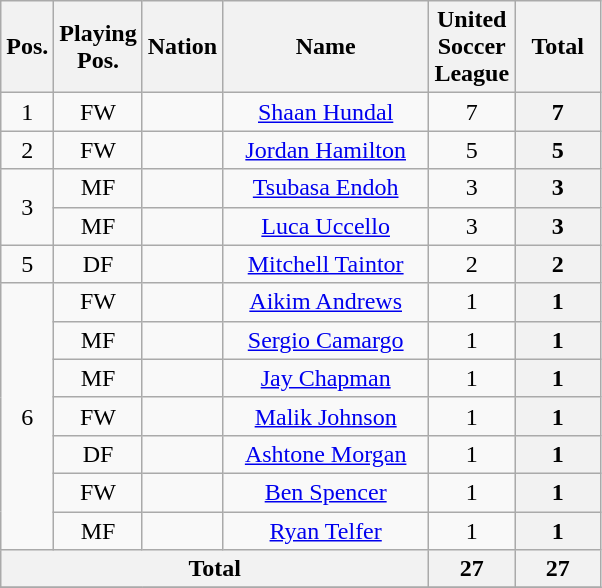<table class="wikitable sortable" style="font-size:100%; text-align:center">
<tr>
<th width=15>Pos.</th>
<th width=15>Playing Pos.</th>
<th width=15>Nation</th>
<th width=130>Name</th>
<th width=50>United Soccer League</th>
<th width=50>Total</th>
</tr>
<tr>
<td>1</td>
<td>FW</td>
<td></td>
<td><a href='#'>Shaan Hundal</a></td>
<td>7</td>
<th>7</th>
</tr>
<tr>
<td>2</td>
<td>FW</td>
<td></td>
<td><a href='#'>Jordan Hamilton</a></td>
<td>5</td>
<th>5</th>
</tr>
<tr>
<td rowspan=2>3</td>
<td>MF</td>
<td></td>
<td><a href='#'>Tsubasa Endoh</a></td>
<td>3</td>
<th>3</th>
</tr>
<tr>
<td>MF</td>
<td></td>
<td><a href='#'>Luca Uccello</a></td>
<td>3</td>
<th>3</th>
</tr>
<tr>
<td>5</td>
<td>DF</td>
<td></td>
<td><a href='#'>Mitchell Taintor</a></td>
<td>2</td>
<th>2</th>
</tr>
<tr>
<td rowspan=7>6</td>
<td>FW</td>
<td></td>
<td><a href='#'>Aikim Andrews</a></td>
<td>1</td>
<th>1</th>
</tr>
<tr>
<td>MF</td>
<td></td>
<td><a href='#'>Sergio Camargo</a></td>
<td>1</td>
<th>1</th>
</tr>
<tr>
<td>MF</td>
<td></td>
<td><a href='#'>Jay Chapman</a></td>
<td>1</td>
<th>1</th>
</tr>
<tr>
<td>FW</td>
<td></td>
<td><a href='#'>Malik Johnson</a></td>
<td>1</td>
<th>1</th>
</tr>
<tr>
<td>DF</td>
<td></td>
<td><a href='#'>Ashtone Morgan</a></td>
<td>1</td>
<th>1</th>
</tr>
<tr>
<td>FW</td>
<td></td>
<td><a href='#'>Ben Spencer</a></td>
<td>1</td>
<th>1</th>
</tr>
<tr>
<td>MF</td>
<td></td>
<td><a href='#'>Ryan Telfer</a></td>
<td>1</td>
<th>1</th>
</tr>
<tr>
<th colspan=4><strong>Total</strong></th>
<th>27</th>
<th>27</th>
</tr>
<tr>
</tr>
</table>
